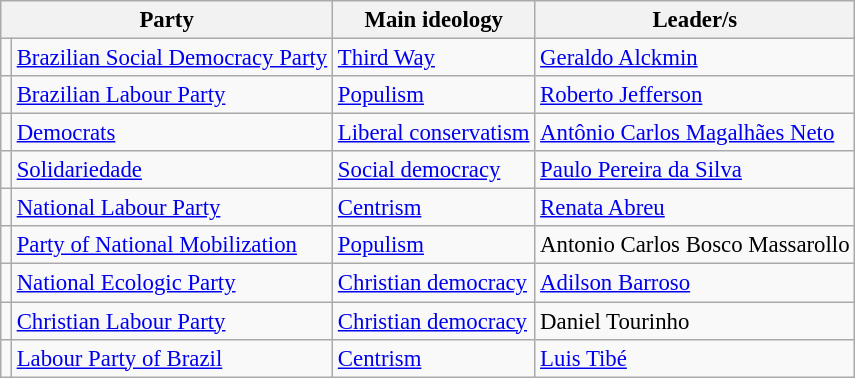<table class="wikitable" style="font-size:95%">
<tr>
<th colspan=2>Party</th>
<th>Main ideology</th>
<th>Leader/s</th>
</tr>
<tr>
<td></td>
<td><a href='#'>Brazilian Social Democracy Party</a></td>
<td><a href='#'>Third Way</a></td>
<td><a href='#'>Geraldo Alckmin</a></td>
</tr>
<tr>
<td></td>
<td><a href='#'>Brazilian Labour Party</a></td>
<td><a href='#'>Populism</a></td>
<td><a href='#'>Roberto Jefferson</a></td>
</tr>
<tr>
<td></td>
<td><a href='#'>Democrats</a></td>
<td><a href='#'>Liberal conservatism</a></td>
<td><a href='#'>Antônio Carlos Magalhães Neto</a></td>
</tr>
<tr>
<td></td>
<td><a href='#'>Solidariedade</a></td>
<td><a href='#'>Social democracy</a></td>
<td><a href='#'>Paulo Pereira da Silva</a></td>
</tr>
<tr>
<td></td>
<td><a href='#'>National Labour Party</a></td>
<td><a href='#'>Centrism</a></td>
<td><a href='#'>Renata Abreu</a></td>
</tr>
<tr>
<td></td>
<td><a href='#'>Party of National Mobilization</a></td>
<td><a href='#'>Populism</a></td>
<td>Antonio Carlos Bosco Massarollo</td>
</tr>
<tr>
<td></td>
<td><a href='#'>National Ecologic Party</a></td>
<td><a href='#'>Christian democracy</a></td>
<td><a href='#'>Adilson Barroso</a></td>
</tr>
<tr>
<td></td>
<td><a href='#'>Christian Labour Party</a></td>
<td><a href='#'>Christian democracy</a></td>
<td>Daniel Tourinho</td>
</tr>
<tr>
<td></td>
<td><a href='#'>Labour Party of Brazil</a></td>
<td><a href='#'>Centrism</a></td>
<td><a href='#'>Luis Tibé</a></td>
</tr>
</table>
